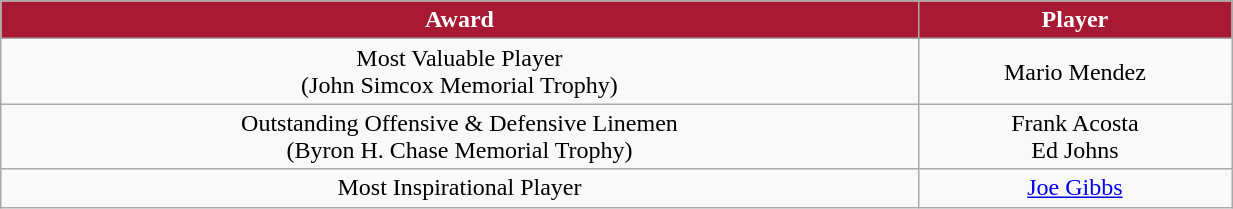<table class="wikitable" width="65%">
<tr>
<th style="background:#A81933;color:#FFFFFF;">Award</th>
<th style="background:#A81933;color:#FFFFFF;">Player</th>
</tr>
<tr align="center" bgcolor="">
<td>Most Valuable Player<br>(John Simcox Memorial Trophy)</td>
<td>Mario Mendez</td>
</tr>
<tr align="center" bgcolor="">
<td>Outstanding Offensive & Defensive Linemen<br>(Byron H. Chase Memorial Trophy)</td>
<td>Frank Acosta<br>Ed Johns</td>
</tr>
<tr align="center" bgcolor="">
<td>Most Inspirational Player</td>
<td><a href='#'>Joe Gibbs</a></td>
</tr>
</table>
